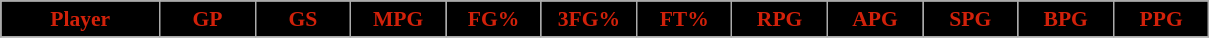<table class="wikitable sortable" style="font-size:90%; text-align:center;">
<tr>
<th style="background:#000000;color:#d1210a;" width="10%">Player</th>
<th style="background:#000000;color:#d1210a;" width="6%">GP</th>
<th style="background:#000000;color:#d1210a;" width="6%">GS</th>
<th style="background:#000000;color:#d1210a;" width="6%">MPG</th>
<th style="background:#000000;color:#d1210a;" width="6%">FG%</th>
<th style="background:#000000;color:#d1210a;" width="6%">3FG%</th>
<th style="background:#000000;color:#d1210a;" width="6%">FT%</th>
<th style="background:#000000;color:#d1210a;" width="6%">RPG</th>
<th style="background:#000000;color:#d1210a;" width="6%">APG</th>
<th style="background:#000000;color:#d1210a;" width="6%">SPG</th>
<th style="background:#000000;color:#d1210a;" width="6%">BPG</th>
<th style="background:#000000;color:#d1210a;" width="6%">PPG</th>
</tr>
<tr>
</tr>
</table>
